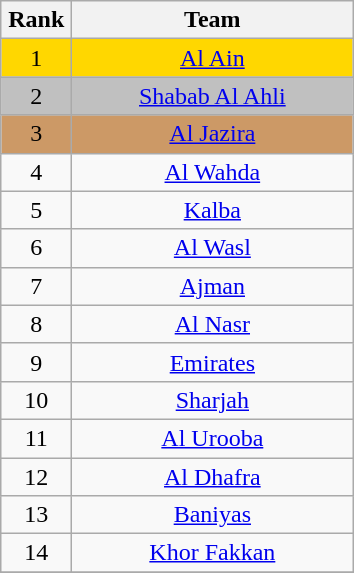<table class="wikitable" style="text-align: center;">
<tr>
<th width=40>Rank</th>
<th width=180>Team</th>
</tr>
<tr bgcolor=gold>
<td>1</td>
<td><a href='#'>Al Ain</a></td>
</tr>
<tr bgcolor=silver>
<td>2</td>
<td><a href='#'>Shabab Al Ahli</a></td>
</tr>
<tr bgcolor="#cc9966">
<td>3</td>
<td><a href='#'>Al Jazira</a></td>
</tr>
<tr align=center>
<td>4</td>
<td><a href='#'>Al Wahda</a></td>
</tr>
<tr align=center>
<td>5</td>
<td><a href='#'>Kalba</a></td>
</tr>
<tr align=center>
<td>6</td>
<td><a href='#'>Al Wasl</a></td>
</tr>
<tr align=center>
<td>7</td>
<td><a href='#'>Ajman</a></td>
</tr>
<tr align=center>
<td>8</td>
<td><a href='#'>Al Nasr</a></td>
</tr>
<tr align=center>
<td>9</td>
<td><a href='#'>Emirates</a></td>
</tr>
<tr align=center>
<td>10</td>
<td><a href='#'>Sharjah</a></td>
</tr>
<tr align=center>
<td>11</td>
<td><a href='#'>Al Urooba</a></td>
</tr>
<tr align=center>
<td>12</td>
<td><a href='#'>Al Dhafra</a></td>
</tr>
<tr align=center>
<td>13</td>
<td><a href='#'>Baniyas</a></td>
</tr>
<tr align=center>
<td>14</td>
<td><a href='#'>Khor Fakkan</a></td>
</tr>
<tr align=center>
</tr>
</table>
